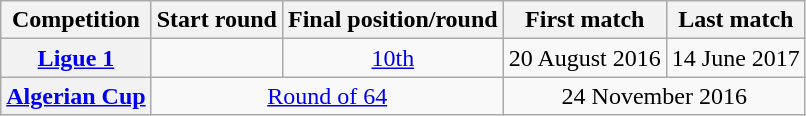<table class="wikitable plainrowheaders" style="text-align:center;">
<tr>
<th scope=col>Competition</th>
<th scope=col>Start round</th>
<th scope=col>Final position/round</th>
<th scope=col>First match</th>
<th scope=col>Last match</th>
</tr>
<tr>
<th scope=row align=left><a href='#'>Ligue 1</a></th>
<td></td>
<td><a href='#'>10th</a></td>
<td>20 August 2016</td>
<td>14 June 2017</td>
</tr>
<tr>
<th scope=row align=left><a href='#'>Algerian Cup</a></th>
<td colspan=2><a href='#'>Round of 64</a></td>
<td colspan=2>24 November 2016</td>
</tr>
</table>
